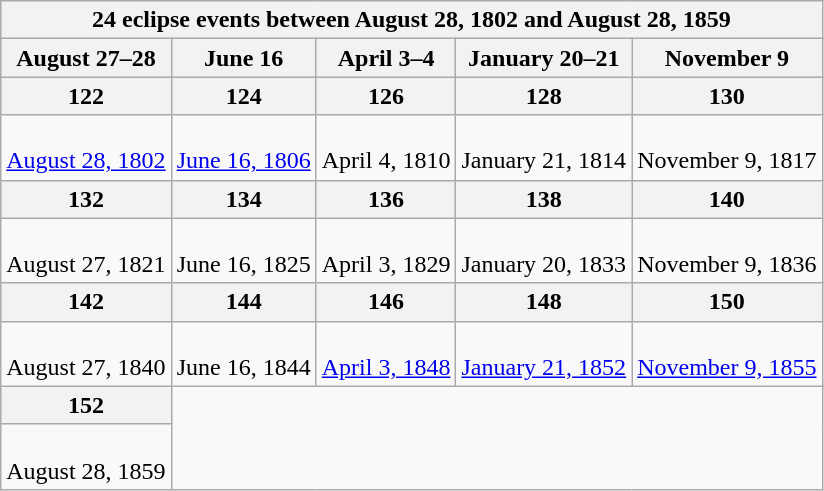<table class="wikitable mw-collapsible mw-collapsed">
<tr>
<th colspan=5>24 eclipse events between August 28, 1802 and August 28, 1859</th>
</tr>
<tr>
<th>August 27–28</th>
<th>June 16</th>
<th>April 3–4</th>
<th>January 20–21</th>
<th>November 9</th>
</tr>
<tr>
<th>122</th>
<th>124</th>
<th>126</th>
<th>128</th>
<th>130</th>
</tr>
<tr style="text-align:center;">
<td><br><a href='#'>August 28, 1802</a></td>
<td><br><a href='#'>June 16, 1806</a></td>
<td><br>April 4, 1810</td>
<td><br>January 21, 1814</td>
<td><br>November 9, 1817</td>
</tr>
<tr>
<th>132</th>
<th>134</th>
<th>136</th>
<th>138</th>
<th>140</th>
</tr>
<tr style="text-align:center;">
<td><br>August 27, 1821</td>
<td><br>June 16, 1825</td>
<td><br>April 3, 1829</td>
<td><br>January 20, 1833</td>
<td><br>November 9, 1836</td>
</tr>
<tr>
<th>142</th>
<th>144</th>
<th>146</th>
<th>148</th>
<th>150</th>
</tr>
<tr style="text-align:center;">
<td><br>August 27, 1840</td>
<td><br>June 16, 1844</td>
<td><br><a href='#'>April 3, 1848</a></td>
<td><br><a href='#'>January 21, 1852</a></td>
<td><br><a href='#'>November 9, 1855</a></td>
</tr>
<tr>
<th>152</th>
</tr>
<tr style="text-align:center;">
<td><br>August 28, 1859</td>
</tr>
</table>
